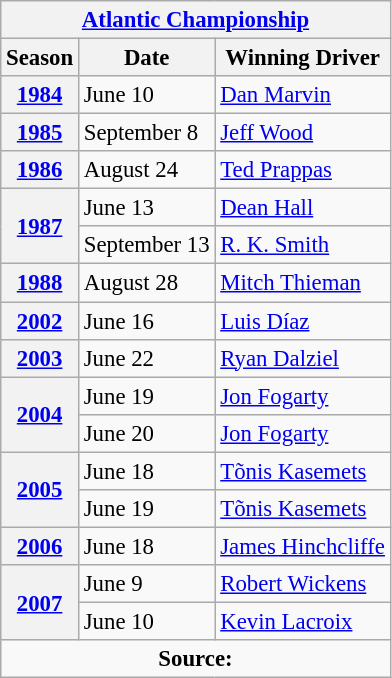<table class="wikitable" style="font-size: 95%;">
<tr>
<th colspan=3><a href='#'>Atlantic Championship</a></th>
</tr>
<tr>
<th>Season</th>
<th>Date</th>
<th>Winning Driver</th>
</tr>
<tr>
<th><a href='#'>1984</a></th>
<td>June 10</td>
<td> <a href='#'>Dan Marvin</a></td>
</tr>
<tr>
<th><a href='#'>1985</a></th>
<td>September 8</td>
<td> <a href='#'>Jeff Wood</a></td>
</tr>
<tr>
<th><a href='#'>1986</a></th>
<td>August 24</td>
<td> <a href='#'>Ted Prappas</a></td>
</tr>
<tr>
<th rowspan=2><a href='#'>1987</a></th>
<td>June 13</td>
<td> <a href='#'>Dean Hall</a></td>
</tr>
<tr>
<td>September 13</td>
<td> <a href='#'>R. K. Smith</a></td>
</tr>
<tr>
<th><a href='#'>1988</a></th>
<td>August 28</td>
<td> <a href='#'>Mitch Thieman</a></td>
</tr>
<tr>
<th><a href='#'>2002</a></th>
<td>June 16</td>
<td> <a href='#'>Luis Díaz</a></td>
</tr>
<tr>
<th><a href='#'>2003</a></th>
<td>June 22</td>
<td> <a href='#'>Ryan Dalziel</a></td>
</tr>
<tr>
<th rowspan=2><a href='#'>2004</a></th>
<td>June 19</td>
<td> <a href='#'>Jon Fogarty</a></td>
</tr>
<tr>
<td>June 20</td>
<td> <a href='#'>Jon Fogarty</a></td>
</tr>
<tr>
<th rowspan=2><a href='#'>2005</a></th>
<td>June 18</td>
<td> <a href='#'>Tõnis Kasemets</a></td>
</tr>
<tr>
<td>June 19</td>
<td> <a href='#'>Tõnis Kasemets</a></td>
</tr>
<tr>
<th><a href='#'>2006</a></th>
<td>June 18</td>
<td> <a href='#'>James Hinchcliffe</a></td>
</tr>
<tr>
<th rowspan=2><a href='#'>2007</a></th>
<td>June 9</td>
<td> <a href='#'>Robert Wickens</a></td>
</tr>
<tr>
<td>June 10</td>
<td> <a href='#'>Kevin Lacroix</a></td>
</tr>
<tr>
<td align=center colspan=3><strong>Source:</strong>  </td>
</tr>
</table>
